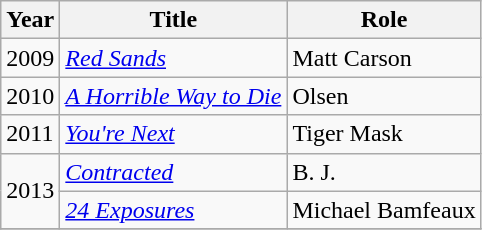<table class="wikitable">
<tr>
<th>Year</th>
<th>Title</th>
<th>Role</th>
</tr>
<tr>
<td>2009</td>
<td><em><a href='#'>Red Sands</a></em></td>
<td>Matt Carson</td>
</tr>
<tr>
<td>2010</td>
<td><em><a href='#'>A Horrible Way to Die</a></em></td>
<td>Olsen</td>
</tr>
<tr>
<td>2011</td>
<td><em><a href='#'>You're Next</a></em></td>
<td>Tiger Mask</td>
</tr>
<tr>
<td rowspan=2>2013</td>
<td><em><a href='#'>Contracted</a></em></td>
<td>B. J.</td>
</tr>
<tr>
<td><em><a href='#'>24 Exposures</a></em></td>
<td>Michael Bamfeaux</td>
</tr>
<tr>
</tr>
</table>
